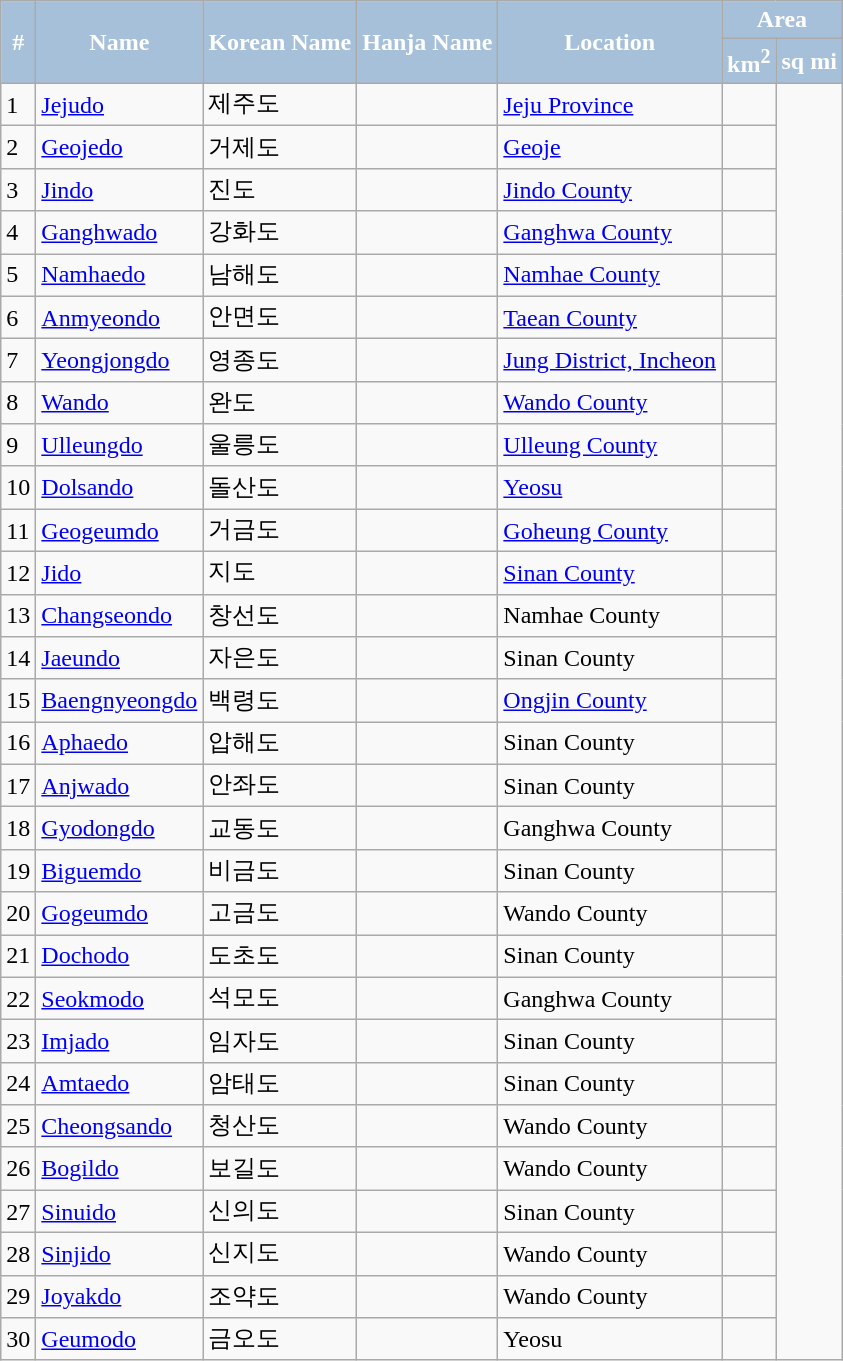<table class="wikitable sortable" style="text-align:left" color:white>
<tr>
<th rowspan=2 align="center" style="color:white;background-color:#A7C0DA;">#</th>
<th rowspan=2 style="color:white;background-color:#A7C0DA;">Name</th>
<th rowspan=2 style="color:white;background-color:#A7C0DA;">Korean Name</th>
<th rowspan=2 style="color:white;background-color:#A7C0DA;">Hanja Name</th>
<th rowspan=2 style="color:white;background-color:#A7C0DA;">Location</th>
<th colspan=2 style="color:white;background-color:#A7C0DA;">Area</th>
</tr>
<tr>
<th style="color:white;background-color:#A7C0DA;">km<sup>2</sup></th>
<th style="color:white;background-color:#A7C0DA;">sq mi</th>
</tr>
<tr>
<td>1</td>
<td><a href='#'>Jejudo</a></td>
<td>제주도</td>
<td></td>
<td><a href='#'>Jeju Province</a></td>
<td></td>
</tr>
<tr>
<td>2</td>
<td><a href='#'>Geojedo</a></td>
<td>거제도</td>
<td></td>
<td><a href='#'>Geoje</a></td>
<td></td>
</tr>
<tr>
<td>3</td>
<td><a href='#'>Jindo</a></td>
<td>진도</td>
<td></td>
<td><a href='#'>Jindo County</a></td>
<td></td>
</tr>
<tr>
<td>4</td>
<td><a href='#'>Ganghwado</a></td>
<td>강화도</td>
<td></td>
<td><a href='#'>Ganghwa County</a></td>
<td></td>
</tr>
<tr>
<td>5</td>
<td><a href='#'>Namhaedo</a></td>
<td>남해도</td>
<td></td>
<td><a href='#'>Namhae County</a></td>
<td></td>
</tr>
<tr>
<td>6</td>
<td><a href='#'>Anmyeondo</a></td>
<td>안면도</td>
<td></td>
<td><a href='#'>Taean County</a></td>
<td></td>
</tr>
<tr>
<td>7</td>
<td><a href='#'>Yeongjongdo</a></td>
<td>영종도</td>
<td></td>
<td><a href='#'>Jung District, Incheon</a></td>
<td></td>
</tr>
<tr>
<td>8</td>
<td><a href='#'>Wando</a></td>
<td>완도</td>
<td></td>
<td><a href='#'>Wando County</a></td>
<td></td>
</tr>
<tr>
<td>9</td>
<td><a href='#'>Ulleungdo</a></td>
<td>울릉도</td>
<td></td>
<td><a href='#'>Ulleung County</a></td>
<td></td>
</tr>
<tr>
<td>10</td>
<td><a href='#'>Dolsando</a></td>
<td>돌산도</td>
<td></td>
<td><a href='#'>Yeosu</a></td>
<td></td>
</tr>
<tr>
<td>11</td>
<td><a href='#'>Geogeumdo</a></td>
<td>거금도</td>
<td></td>
<td><a href='#'>Goheung County</a></td>
<td></td>
</tr>
<tr>
<td>12</td>
<td><a href='#'>Jido</a></td>
<td>지도</td>
<td></td>
<td><a href='#'>Sinan County</a></td>
<td></td>
</tr>
<tr>
<td>13</td>
<td><a href='#'>Changseondo</a></td>
<td>창선도</td>
<td></td>
<td>Namhae County</td>
<td></td>
</tr>
<tr>
<td>14</td>
<td><a href='#'>Jaeundo</a></td>
<td>자은도</td>
<td></td>
<td>Sinan County</td>
<td></td>
</tr>
<tr>
<td>15</td>
<td><a href='#'>Baengnyeongdo</a></td>
<td>백령도</td>
<td></td>
<td><a href='#'>Ongjin County</a></td>
<td></td>
</tr>
<tr>
<td>16</td>
<td><a href='#'>Aphaedo</a></td>
<td>압해도</td>
<td></td>
<td>Sinan County</td>
<td></td>
</tr>
<tr>
<td>17</td>
<td><a href='#'>Anjwado</a></td>
<td>안좌도</td>
<td></td>
<td>Sinan County</td>
<td></td>
</tr>
<tr>
<td>18</td>
<td><a href='#'>Gyodongdo</a></td>
<td>교동도</td>
<td></td>
<td>Ganghwa County</td>
<td></td>
</tr>
<tr>
<td>19</td>
<td><a href='#'>Biguemdo</a></td>
<td>비금도</td>
<td></td>
<td>Sinan County</td>
<td></td>
</tr>
<tr>
<td>20</td>
<td><a href='#'>Gogeumdo</a></td>
<td>고금도</td>
<td></td>
<td>Wando County</td>
<td></td>
</tr>
<tr>
<td>21</td>
<td><a href='#'>Dochodo</a></td>
<td>도초도</td>
<td></td>
<td>Sinan County</td>
<td></td>
</tr>
<tr>
<td>22</td>
<td><a href='#'>Seokmodo</a></td>
<td>석모도</td>
<td></td>
<td>Ganghwa County</td>
<td></td>
</tr>
<tr>
<td>23</td>
<td><a href='#'>Imjado</a></td>
<td>임자도</td>
<td></td>
<td>Sinan County</td>
<td></td>
</tr>
<tr>
<td>24</td>
<td><a href='#'>Amtaedo</a></td>
<td>암태도</td>
<td></td>
<td>Sinan County</td>
<td></td>
</tr>
<tr>
<td>25</td>
<td><a href='#'>Cheongsando</a></td>
<td>청산도</td>
<td></td>
<td>Wando County</td>
<td></td>
</tr>
<tr>
<td>26</td>
<td><a href='#'>Bogildo</a></td>
<td>보길도</td>
<td></td>
<td>Wando County</td>
<td></td>
</tr>
<tr>
<td>27</td>
<td><a href='#'>Sinuido</a></td>
<td>신의도</td>
<td></td>
<td>Sinan County</td>
<td></td>
</tr>
<tr>
<td>28</td>
<td><a href='#'>Sinjido</a></td>
<td>신지도</td>
<td></td>
<td>Wando County</td>
<td></td>
</tr>
<tr>
<td>29</td>
<td><a href='#'>Joyakdo</a></td>
<td>조약도</td>
<td></td>
<td>Wando County</td>
<td></td>
</tr>
<tr>
<td>30</td>
<td><a href='#'>Geumodo</a></td>
<td>금오도</td>
<td></td>
<td>Yeosu</td>
<td></td>
</tr>
</table>
